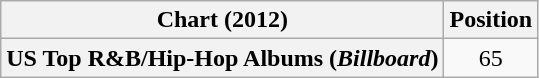<table class="wikitable plainrowheaders" style="text-align:center">
<tr>
<th>Chart (2012)</th>
<th>Position</th>
</tr>
<tr>
<th scope="row">US Top R&B/Hip-Hop Albums (<em>Billboard</em>)</th>
<td>65</td>
</tr>
</table>
